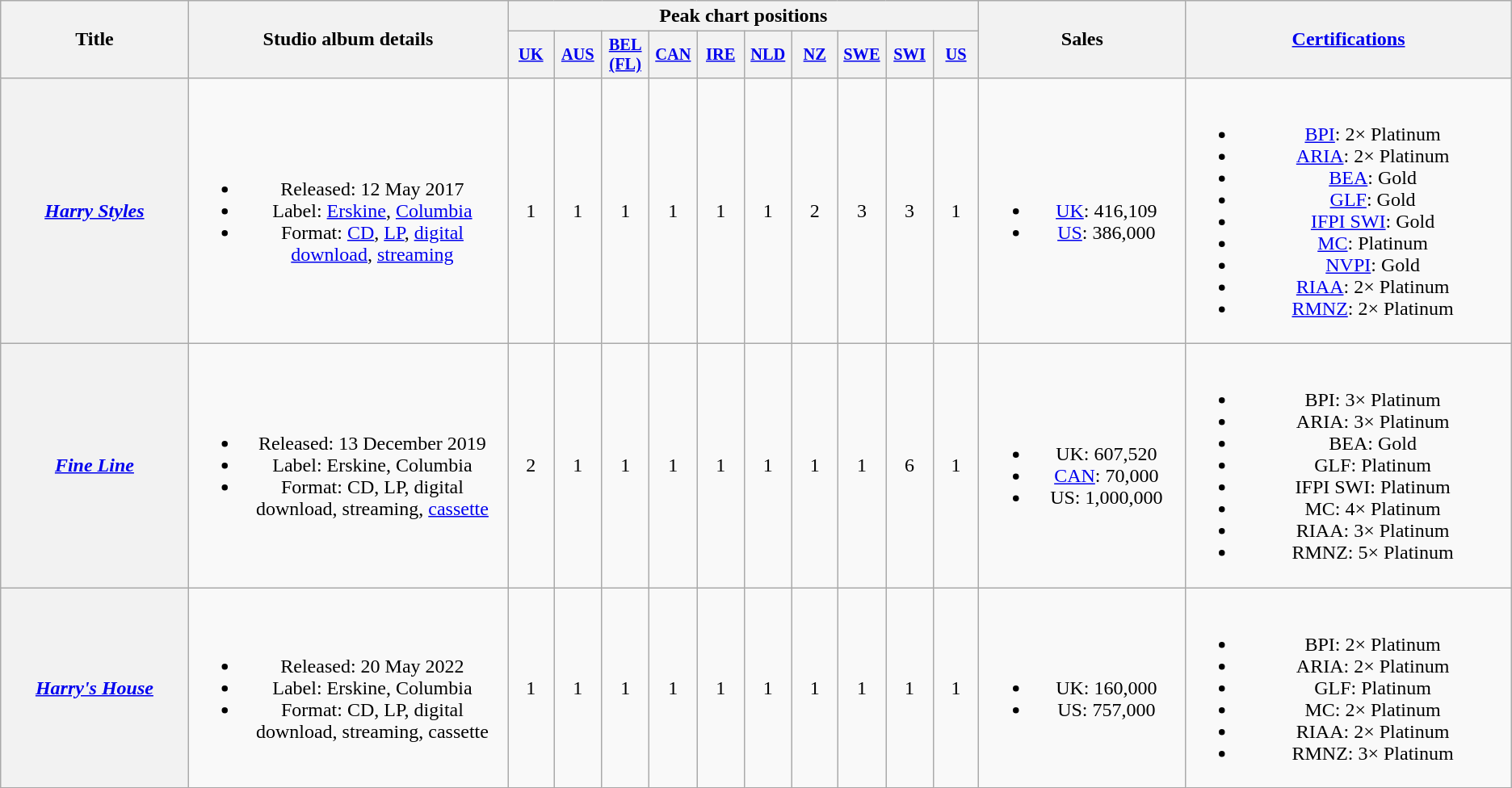<table class="wikitable plainrowheaders" style="text-align:center;">
<tr>
<th scope="col" rowspan="2" style="width:10.5em;">Title</th>
<th scope="col" rowspan="2" style="width:18em;">Studio album details</th>
<th scope="col" colspan="10">Peak chart positions</th>
<th scope="col" rowspan="2" style="width:11em;">Sales</th>
<th scope="col" rowspan="2" style="width:18.5em;"><a href='#'>Certifications</a></th>
</tr>
<tr>
<th scope="col" style="width:2.5em;font-size:85%;"><a href='#'>UK</a><br></th>
<th scope="col" style="width:2.5em;font-size:85%;"><a href='#'>AUS</a><br></th>
<th scope="col" style="width:2.5em;font-size:85%;"><a href='#'>BEL<br>(FL)</a><br></th>
<th scope="col" style="width:2.5em;font-size:85%;"><a href='#'>CAN</a><br></th>
<th scope="col" style="width:2.5em;font-size:85%;"><a href='#'>IRE</a><br></th>
<th scope="col" style="width:2.5em;font-size:85%;"><a href='#'>NLD</a><br></th>
<th scope="col" style="width:2.5em;font-size:85%;"><a href='#'>NZ</a><br></th>
<th scope="col" style="width:2.5em;font-size:85%;"><a href='#'>SWE</a><br></th>
<th scope="col" style="width:2.5em;font-size:85%;"><a href='#'>SWI</a><br></th>
<th scope="col" style="width:2.5em;font-size:85%;"><a href='#'>US</a><br></th>
</tr>
<tr>
<th scope="row"><em><a href='#'>Harry Styles</a></em></th>
<td><br><ul><li>Released: 12 May 2017</li><li>Label: <a href='#'>Erskine</a>, <a href='#'>Columbia</a></li><li>Format: <a href='#'>CD</a>, <a href='#'>LP</a>, <a href='#'>digital download</a>, <a href='#'>streaming</a></li></ul></td>
<td>1</td>
<td>1</td>
<td>1</td>
<td>1</td>
<td>1</td>
<td>1</td>
<td>2</td>
<td>3</td>
<td>3</td>
<td>1</td>
<td><br><ul><li><a href='#'>UK</a>: 416,109</li><li><a href='#'>US</a>: 386,000</li></ul></td>
<td><br><ul><li><a href='#'>BPI</a>: 2× Platinum</li><li><a href='#'>ARIA</a>: 2× Platinum</li><li><a href='#'>BEA</a>: Gold</li><li><a href='#'>GLF</a>: Gold</li><li><a href='#'>IFPI SWI</a>: Gold</li><li><a href='#'>MC</a>: Platinum</li><li><a href='#'>NVPI</a>: Gold</li><li><a href='#'>RIAA</a>: 2× Platinum</li><li><a href='#'>RMNZ</a>: 2× Platinum</li></ul></td>
</tr>
<tr>
<th scope="row"><em><a href='#'>Fine Line</a></em></th>
<td><br><ul><li>Released: 13 December 2019</li><li>Label: Erskine, Columbia</li><li>Format: CD, LP, digital download, streaming, <a href='#'>cassette</a></li></ul></td>
<td>2</td>
<td>1</td>
<td>1</td>
<td>1</td>
<td>1</td>
<td>1</td>
<td>1</td>
<td>1</td>
<td>6</td>
<td>1</td>
<td><br><ul><li>UK: 607,520</li><li><a href='#'>CAN</a>: 70,000</li><li>US: 1,000,000</li></ul></td>
<td><br><ul><li>BPI: 3× Platinum</li><li>ARIA: 3× Platinum</li><li>BEA: Gold</li><li>GLF: Platinum</li><li>IFPI SWI: Platinum</li><li>MC: 4× Platinum</li><li>RIAA: 3× Platinum</li><li>RMNZ: 5× Platinum</li></ul></td>
</tr>
<tr>
<th scope="row"><em><a href='#'>Harry's House</a></em></th>
<td><br><ul><li>Released: 20 May 2022</li><li>Label: Erskine, Columbia</li><li>Format: CD, LP, digital download, streaming, cassette</li></ul></td>
<td>1</td>
<td>1</td>
<td>1</td>
<td>1</td>
<td>1</td>
<td>1</td>
<td>1</td>
<td>1</td>
<td>1</td>
<td>1</td>
<td><br><ul><li>UK: 160,000</li><li>US: 757,000</li></ul></td>
<td><br><ul><li>BPI: 2× Platinum</li><li>ARIA: 2× Platinum</li><li>GLF: Platinum</li><li>MC: 2× Platinum</li><li>RIAA: 2× Platinum</li><li>RMNZ: 3× Platinum</li></ul></td>
</tr>
</table>
